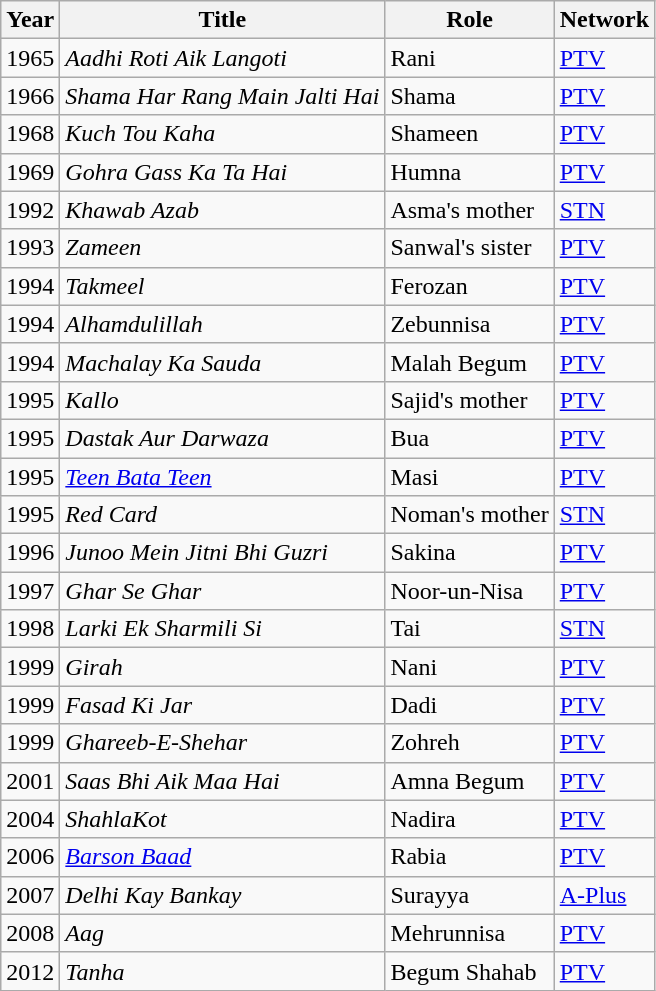<table class="wikitable sortable plainrowheaders">
<tr style="text-align:center;">
<th scope="col">Year</th>
<th scope="col">Title</th>
<th scope="col">Role</th>
<th scope="col">Network</th>
</tr>
<tr>
<td>1965</td>
<td><em>Aadhi Roti Aik Langoti</em></td>
<td>Rani</td>
<td><a href='#'>PTV</a></td>
</tr>
<tr>
<td>1966</td>
<td><em>Shama Har Rang Main Jalti Hai</em></td>
<td>Shama</td>
<td><a href='#'>PTV</a></td>
</tr>
<tr>
<td>1968</td>
<td><em>Kuch Tou Kaha</em></td>
<td>Shameen</td>
<td><a href='#'>PTV</a></td>
</tr>
<tr>
<td>1969</td>
<td><em>Gohra Gass Ka Ta Hai</em></td>
<td>Humna</td>
<td><a href='#'>PTV</a></td>
</tr>
<tr>
<td>1992</td>
<td><em>Khawab Azab</em></td>
<td>Asma's mother</td>
<td><a href='#'>STN</a></td>
</tr>
<tr>
<td>1993</td>
<td><em>Zameen</em></td>
<td>Sanwal's sister</td>
<td><a href='#'>PTV</a></td>
</tr>
<tr>
<td>1994</td>
<td><em>Takmeel</em></td>
<td>Ferozan</td>
<td><a href='#'>PTV</a></td>
</tr>
<tr>
<td>1994</td>
<td><em>Alhamdulillah</em></td>
<td>Zebunnisa</td>
<td><a href='#'>PTV</a></td>
</tr>
<tr>
<td>1994</td>
<td><em>Machalay Ka Sauda</em></td>
<td>Malah Begum</td>
<td><a href='#'>PTV</a></td>
</tr>
<tr>
<td>1995</td>
<td><em>Kallo</em></td>
<td>Sajid's mother</td>
<td><a href='#'>PTV</a></td>
</tr>
<tr>
<td>1995</td>
<td><em>Dastak Aur Darwaza</em></td>
<td>Bua</td>
<td><a href='#'>PTV</a></td>
</tr>
<tr>
<td>1995</td>
<td><em><a href='#'>Teen Bata Teen</a></em></td>
<td>Masi</td>
<td><a href='#'>PTV</a></td>
</tr>
<tr>
<td>1995</td>
<td><em>Red Card</em></td>
<td>Noman's mother</td>
<td><a href='#'>STN</a></td>
</tr>
<tr>
<td>1996</td>
<td><em>Junoo Mein Jitni Bhi Guzri</em></td>
<td>Sakina</td>
<td><a href='#'>PTV</a></td>
</tr>
<tr>
<td>1997</td>
<td><em>Ghar Se Ghar</em></td>
<td>Noor-un-Nisa</td>
<td><a href='#'>PTV</a></td>
</tr>
<tr>
<td>1998</td>
<td><em>Larki Ek Sharmili Si</em></td>
<td>Tai</td>
<td><a href='#'>STN</a></td>
</tr>
<tr>
<td>1999</td>
<td><em>Girah</em></td>
<td>Nani</td>
<td><a href='#'>PTV</a></td>
</tr>
<tr>
<td>1999</td>
<td><em>Fasad Ki Jar</em></td>
<td>Dadi</td>
<td><a href='#'>PTV</a></td>
</tr>
<tr>
<td>1999</td>
<td><em>Ghareeb-E-Shehar</em></td>
<td>Zohreh</td>
<td><a href='#'>PTV</a></td>
</tr>
<tr>
<td>2001</td>
<td><em>Saas Bhi Aik Maa Hai</em></td>
<td>Amna Begum</td>
<td><a href='#'>PTV</a></td>
</tr>
<tr>
<td>2004</td>
<td><em>ShahlaKot</em></td>
<td>Nadira</td>
<td><a href='#'>PTV</a></td>
</tr>
<tr>
<td>2006</td>
<td><em><a href='#'>Barson Baad</a></em></td>
<td>Rabia</td>
<td><a href='#'>PTV</a></td>
</tr>
<tr>
<td>2007</td>
<td><em>Delhi Kay Bankay</em></td>
<td>Surayya</td>
<td><a href='#'>A-Plus</a></td>
</tr>
<tr>
<td>2008</td>
<td><em>Aag</em></td>
<td>Mehrunnisa</td>
<td><a href='#'>PTV</a></td>
</tr>
<tr>
<td>2012</td>
<td><em>Tanha</em></td>
<td>Begum Shahab</td>
<td><a href='#'>PTV</a></td>
</tr>
</table>
